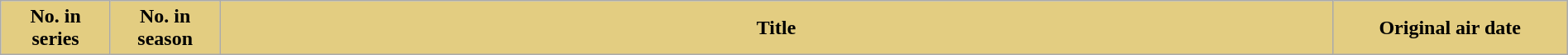<table class="wikitable plainrowheaders" style="width:100%; margin:auto">
<tr>
<th scope="col" style="background:#e3cd81; color:#000; width:7%;">No. in<br>series</th>
<th scope="col" style="background:#e3cd81; color:#000; width:7%;">No. in<br>season</th>
<th scope="col" style="background:#e3cd81; color:#000;">Title</th>
<th scope="col" style="background:#e3cd81; color:#000; width:15%;">Original air date<br>








</th>
</tr>
</table>
